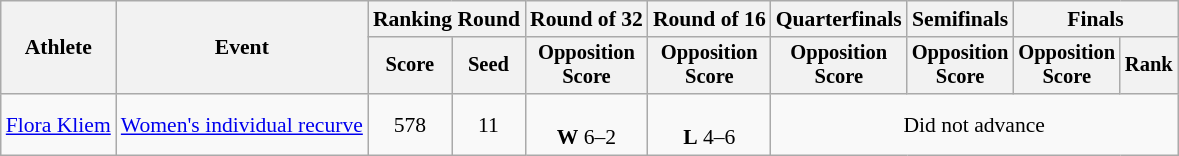<table class="wikitable" style="text-align: center; font-size:90%">
<tr>
<th rowspan="2">Athlete</th>
<th rowspan="2">Event</th>
<th colspan="2">Ranking Round</th>
<th>Round of 32</th>
<th>Round of 16</th>
<th>Quarterfinals</th>
<th>Semifinals</th>
<th colspan="2">Finals</th>
</tr>
<tr style="font-size:95%">
<th>Score</th>
<th>Seed</th>
<th>Opposition<br>Score</th>
<th>Opposition<br>Score</th>
<th>Opposition<br>Score</th>
<th>Opposition<br>Score</th>
<th>Opposition<br>Score</th>
<th>Rank</th>
</tr>
<tr>
<td align=left><a href='#'>Flora Kliem</a></td>
<td align=left><a href='#'>Women's individual recurve</a></td>
<td>578</td>
<td>11</td>
<td><br><strong>W</strong> 6–2</td>
<td><br><strong>L</strong> 4–6</td>
<td colspan=4>Did not advance</td>
</tr>
</table>
